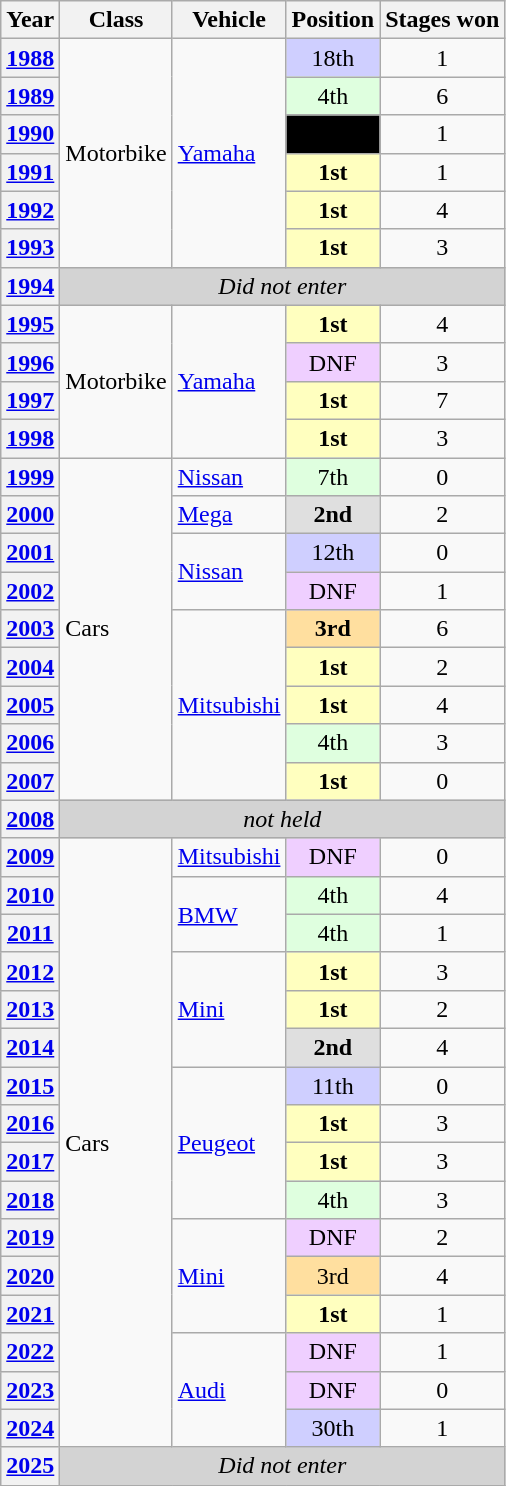<table class="wikitable">
<tr>
<th>Year</th>
<th>Class</th>
<th>Vehicle</th>
<th>Position</th>
<th>Stages won</th>
</tr>
<tr>
<th><a href='#'>1988</a></th>
<td rowspan=6>Motorbike</td>
<td rowspan=6> <a href='#'>Yamaha</a></td>
<td align="center" style="background:#CFCFFF;">18th</td>
<td align="center">1</td>
</tr>
<tr>
<th><a href='#'>1989</a></th>
<td align="center" style="background:#DFFFDF;">4th</td>
<td align="center">6</td>
</tr>
<tr>
<th><a href='#'>1990</a></th>
<td align="center" style="background:black;"><span> DSQ </span></td>
<td align="center">1</td>
</tr>
<tr>
<th><a href='#'>1991</a></th>
<td align="center" style="background:#FFFFBF;"><strong>1st</strong></td>
<td align="center">1</td>
</tr>
<tr>
<th><a href='#'>1992</a></th>
<td align="center" style="background:#FFFFBF;"><strong>1st</strong></td>
<td align="center">4</td>
</tr>
<tr>
<th><a href='#'>1993</a></th>
<td align="center" style="background:#FFFFBF;"><strong>1st</strong></td>
<td align="center">3</td>
</tr>
<tr>
<th><a href='#'>1994</a></th>
<td align=center colspan=5 style="background:lightgrey;"><em>Did not enter</em></td>
</tr>
<tr>
<th><a href='#'>1995</a></th>
<td rowspan=4>Motorbike</td>
<td rowspan=4> <a href='#'>Yamaha</a></td>
<td align="center" style="background:#FFFFBF;"><strong>1st</strong></td>
<td align="center">4</td>
</tr>
<tr>
<th><a href='#'>1996</a></th>
<td align="center" style="background:#EFCFFF;">DNF</td>
<td align="center">3</td>
</tr>
<tr>
<th><a href='#'>1997</a></th>
<td align="center" style="background:#FFFFBF;"><strong>1st</strong></td>
<td align="center">7</td>
</tr>
<tr>
<th><a href='#'>1998</a></th>
<td align="center" style="background:#FFFFBF;"><strong>1st</strong></td>
<td align="center">3</td>
</tr>
<tr>
<th><a href='#'>1999</a></th>
<td rowspan="9">Cars</td>
<td> <a href='#'>Nissan</a></td>
<td align="center" style="background:#DFFFDF;">7th</td>
<td align="center">0</td>
</tr>
<tr>
<th><a href='#'>2000</a></th>
<td> <a href='#'>Mega</a></td>
<td align="center" style="background:#DFDFDF;"><strong>2nd</strong></td>
<td align="center">2</td>
</tr>
<tr>
<th><a href='#'>2001</a></th>
<td rowspan=2> <a href='#'>Nissan</a></td>
<td align="center" style="background:#CFCFFF;">12th</td>
<td align="center">0</td>
</tr>
<tr>
<th><a href='#'>2002</a></th>
<td align="center" style="background:#EFCFFF;">DNF</td>
<td align="center">1</td>
</tr>
<tr>
<th><a href='#'>2003</a></th>
<td rowspan=5> <a href='#'>Mitsubishi</a></td>
<td align="center" style="background:#FFDF9F;"><strong>3rd</strong></td>
<td align="center">6</td>
</tr>
<tr>
<th><a href='#'>2004</a></th>
<td align="center" style="background:#FFFFBF;"><strong>1st</strong></td>
<td align="center">2</td>
</tr>
<tr>
<th><a href='#'>2005</a></th>
<td align="center" style="background:#FFFFBF;"><strong>1st</strong></td>
<td align="center">4</td>
</tr>
<tr>
<th><a href='#'>2006</a></th>
<td align="center" style="background:#DFFFDF;">4th</td>
<td align="center">3</td>
</tr>
<tr>
<th><a href='#'>2007</a></th>
<td align="center" style="background:#FFFFBF;"><strong>1st</strong></td>
<td align="center">0</td>
</tr>
<tr>
<th><a href='#'>2008</a></th>
<td align=center colspan=5 style="background:lightgrey;"><em>not held</em></td>
</tr>
<tr>
<th><a href='#'>2009</a></th>
<td rowspan="16">Cars</td>
<td rowspan=1> <a href='#'>Mitsubishi</a></td>
<td align="center" style="background:#EFCFFF;">DNF</td>
<td align="center">0</td>
</tr>
<tr>
<th><a href='#'>2010</a></th>
<td rowspan=2> <a href='#'>BMW</a></td>
<td align="center" style="background:#DFFFDF;">4th</td>
<td align="center">4</td>
</tr>
<tr>
<th><a href='#'>2011</a></th>
<td align="center" style="background:#DFFFDF;">4th</td>
<td align="center">1</td>
</tr>
<tr>
<th><a href='#'>2012</a></th>
<td rowspan=3> <a href='#'>Mini</a></td>
<td align="center" style="background:#FFFFBF;"><strong>1st</strong></td>
<td align="center">3</td>
</tr>
<tr>
<th><a href='#'>2013</a></th>
<td align="center" style="background:#FFFFBF;"><strong>1st</strong></td>
<td align="center">2</td>
</tr>
<tr>
<th><a href='#'>2014</a></th>
<td align="center" style="background:#DFDFDF;"><strong>2nd</strong></td>
<td align="center">4</td>
</tr>
<tr>
<th><a href='#'>2015</a></th>
<td rowspan=4> <a href='#'>Peugeot</a></td>
<td align="center" style="background:#CFCFFF;">11th</td>
<td align="center">0</td>
</tr>
<tr>
<th><a href='#'>2016</a></th>
<td align="center" style="background:#FFFFBF;"><strong>1st</strong></td>
<td align="center">3</td>
</tr>
<tr>
<th><a href='#'>2017</a></th>
<td align="center" style="background:#FFFFBF;"><strong>1st</strong></td>
<td align="center">3</td>
</tr>
<tr>
<th><a href='#'>2018</a></th>
<td align="center" style="background:#DFFFDF;">4th</td>
<td align="center">3</td>
</tr>
<tr>
<th><a href='#'>2019</a></th>
<td rowspan=3> <a href='#'>Mini</a></td>
<td align="center" style="background:#EFCFFF;">DNF</td>
<td align="center">2</td>
</tr>
<tr>
<th><a href='#'>2020</a></th>
<td align="center" style="background:#FFDF9F;">3rd</td>
<td align="center">4</td>
</tr>
<tr>
<th><a href='#'>2021</a></th>
<td align="center" style="background:#FFFFBF;"><strong>1st</strong></td>
<td align="center">1</td>
</tr>
<tr>
<th><a href='#'>2022</a></th>
<td rowspan="3"> <a href='#'>Audi</a></td>
<td align="center" style="background:#EFCFFF;">DNF</td>
<td align="center">1</td>
</tr>
<tr>
<th><a href='#'>2023</a></th>
<td align="center" style="background:#EFCFFF;">DNF</td>
<td align="center">0</td>
</tr>
<tr>
<th><a href='#'>2024</a></th>
<td align="center" style="background:#CFCFFF;">30th</td>
<td align="center">1</td>
</tr>
<tr>
<th><a href='#'>2025</a></th>
<td align=center colspan=5 style="background:lightgrey;"><em>Did not enter</em></td>
</tr>
<tr>
</tr>
</table>
